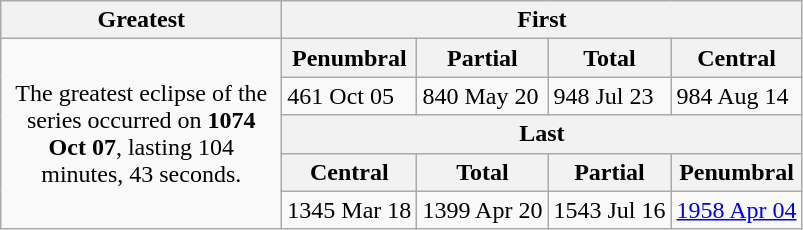<table class=wikitable>
<tr>
<th>Greatest</th>
<th colspan=4>First</th>
</tr>
<tr>
<td rowspan=6 width=180 align=center>The greatest eclipse of the series occurred on <strong>1074 Oct 07</strong>, lasting 104 minutes, 43 seconds.</td>
<th>Penumbral</th>
<th>Partial</th>
<th>Total</th>
<th>Central</th>
</tr>
<tr>
<td>461 Oct 05<br></td>
<td>840 May 20<br></td>
<td>948 Jul 23<br></td>
<td>984 Aug 14<br></td>
</tr>
<tr>
<th colspan=4>Last</th>
</tr>
<tr>
<th>Central</th>
<th>Total</th>
<th>Partial</th>
<th>Penumbral</th>
</tr>
<tr>
<td>1345 Mar 18<br></td>
<td>1399 Apr 20<br></td>
<td>1543 Jul 16<br></td>
<td><a href='#'>1958 Apr 04</a><br></td>
</tr>
</table>
